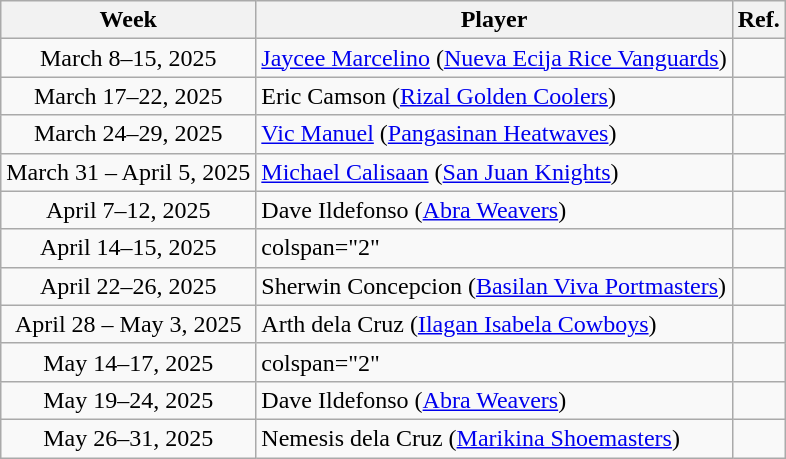<table class="wikitable">
<tr>
<th>Week</th>
<th>Player</th>
<th>Ref.</th>
</tr>
<tr>
<td align=center>March 8–15, 2025</td>
<td><a href='#'>Jaycee Marcelino</a> (<a href='#'>Nueva Ecija Rice Vanguards</a>)</td>
<td></td>
</tr>
<tr>
<td align=center>March 17–22, 2025</td>
<td>Eric Camson (<a href='#'>Rizal Golden Coolers</a>)</td>
<td></td>
</tr>
<tr>
<td align=center>March 24–29, 2025</td>
<td><a href='#'>Vic Manuel</a> (<a href='#'>Pangasinan Heatwaves</a>)</td>
<td></td>
</tr>
<tr>
<td align=center>March 31 – April 5, 2025</td>
<td><a href='#'>Michael Calisaan</a> (<a href='#'>San Juan Knights</a>)</td>
<td></td>
</tr>
<tr>
<td align=center>April 7–12, 2025</td>
<td>Dave Ildefonso (<a href='#'>Abra Weavers</a>) </td>
<td></td>
</tr>
<tr>
<td align=center>April 14–15, 2025</td>
<td>colspan="2" </td>
</tr>
<tr>
<td align=center>April 22–26, 2025</td>
<td>Sherwin Concepcion (<a href='#'>Basilan Viva Portmasters</a>)</td>
<td></td>
</tr>
<tr>
<td align=center>April 28 – May 3, 2025</td>
<td>Arth dela Cruz (<a href='#'>Ilagan Isabela Cowboys</a>)</td>
<td></td>
</tr>
<tr>
<td align=center>May 14–17, 2025</td>
<td>colspan="2" </td>
</tr>
<tr>
<td align=center>May 19–24, 2025</td>
<td>Dave Ildefonso (<a href='#'>Abra Weavers</a>) </td>
<td></td>
</tr>
<tr>
<td align=center>May 26–31, 2025</td>
<td>Nemesis dela Cruz (<a href='#'>Marikina Shoemasters</a>)</td>
<td></td>
</tr>
</table>
